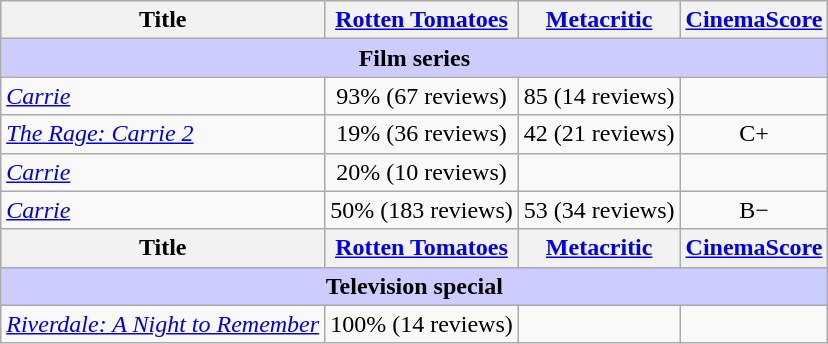<table class="wikitable sortable" border="1" style="text-align:center">
<tr>
<th>Title</th>
<th><a href='#'>Rotten Tomatoes</a></th>
<th><a href='#'>Metacritic</a></th>
<th><a href='#'>CinemaScore</a></th>
</tr>
<tr>
<th scope="col" colspan="4" style="background-color:#ccccff;">Film series</th>
</tr>
<tr>
<td style="text-align:left"><em><a href='#'>Carrie</a></em></td>
<td>93% (67 reviews)</td>
<td>85 (14 reviews)</td>
<td></td>
</tr>
<tr>
<td style="text-align:left"><em><a href='#'>The Rage: Carrie 2</a></em></td>
<td>19% (36 reviews)</td>
<td>42 (21 reviews)</td>
<td>C+</td>
</tr>
<tr>
<td style="text-align:left"><em><a href='#'>Carrie</a></em></td>
<td>20% (10 reviews)</td>
<td></td>
<td></td>
</tr>
<tr>
<td style="text-align:left"><em><a href='#'>Carrie</a></em></td>
<td>50% (183 reviews)</td>
<td>53 (34 reviews)</td>
<td>B−</td>
</tr>
<tr>
<th>Title</th>
<th><a href='#'>Rotten Tomatoes</a></th>
<th><a href='#'>Metacritic</a></th>
<th><a href='#'>CinemaScore</a></th>
</tr>
<tr>
<th scope="col" colspan="4" style="background-color:#ccccff;">Television special</th>
</tr>
<tr>
<td style="text-align:left"><em><a href='#'>Riverdale: A Night to Remember</a></em></td>
<td>100% (14 reviews)</td>
<td></td>
<td></td>
</tr>
</table>
